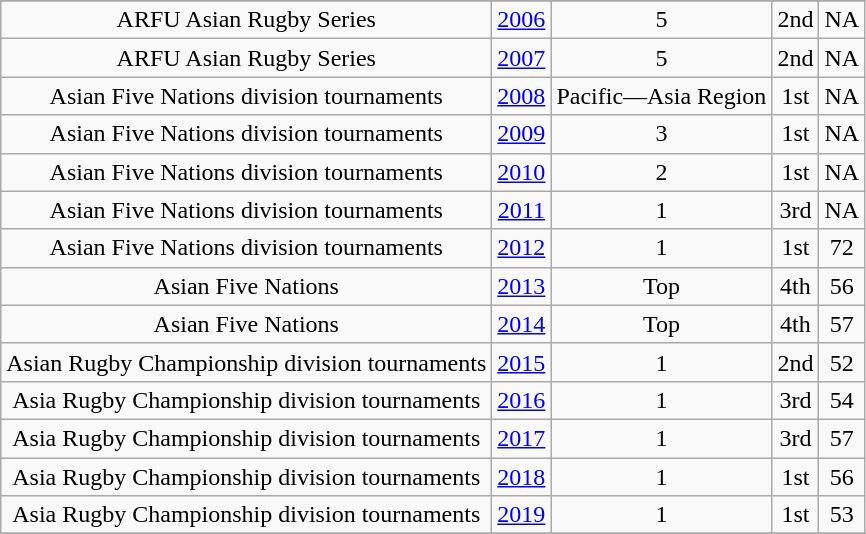<table class="wikitable" style="text-align:center;">
<tr>
</tr>
<tr>
<td>ARFU Asian Rugby Series</td>
<td><a href='#'>2006</a></td>
<td>5</td>
<td>2nd</td>
<td>NA</td>
</tr>
<tr>
<td>ARFU Asian Rugby Series</td>
<td><a href='#'>2007</a></td>
<td>5</td>
<td>2nd</td>
<td>NA</td>
</tr>
<tr>
<td>Asian Five Nations division tournaments</td>
<td><a href='#'>2008</a></td>
<td>Pacific—Asia Region</td>
<td>1st</td>
<td>NA</td>
</tr>
<tr>
<td>Asian Five Nations division tournaments</td>
<td><a href='#'>2009</a></td>
<td>3</td>
<td>1st</td>
<td>NA</td>
</tr>
<tr>
<td>Asian Five Nations division tournaments</td>
<td><a href='#'>2010</a></td>
<td>2</td>
<td>1st</td>
<td>NA</td>
</tr>
<tr>
<td>Asian Five Nations division tournaments</td>
<td><a href='#'>2011</a></td>
<td>1</td>
<td>3rd</td>
<td>NA</td>
</tr>
<tr>
<td>Asian Five Nations division tournaments</td>
<td><a href='#'>2012</a></td>
<td>1</td>
<td>1st</td>
<td>72</td>
</tr>
<tr>
<td>Asian Five Nations</td>
<td><a href='#'>2013</a></td>
<td>Top</td>
<td>4th</td>
<td>56</td>
</tr>
<tr>
<td>Asian Five Nations</td>
<td><a href='#'>2014</a></td>
<td>Top</td>
<td>4th</td>
<td>57</td>
</tr>
<tr>
<td>Asian Rugby Championship division tournaments</td>
<td><a href='#'>2015</a></td>
<td>1</td>
<td>2nd</td>
<td>52</td>
</tr>
<tr>
<td>Asia Rugby Championship division tournaments</td>
<td><a href='#'>2016</a></td>
<td>1</td>
<td>3rd</td>
<td>54</td>
</tr>
<tr>
<td>Asia Rugby Championship division tournaments</td>
<td><a href='#'>2017</a></td>
<td>1</td>
<td>3rd</td>
<td>57</td>
</tr>
<tr>
<td>Asia Rugby Championship division tournaments</td>
<td><a href='#'>2018</a></td>
<td>1</td>
<td>1st</td>
<td>56</td>
</tr>
<tr>
<td>Asia Rugby Championship division tournaments</td>
<td><a href='#'>2019</a></td>
<td>1</td>
<td>1st</td>
<td>53</td>
</tr>
<tr>
</tr>
</table>
